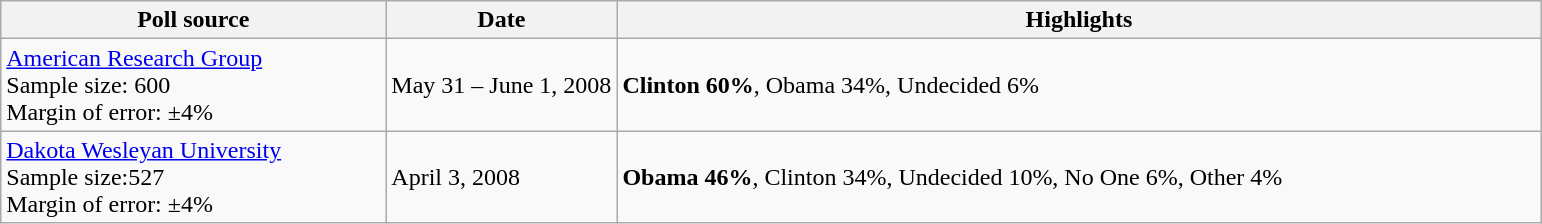<table class="wikitable sortable">
<tr>
<th width="25%">Poll source</th>
<th width="15%">Date</th>
<th width="60%">Highlights</th>
</tr>
<tr>
<td><a href='#'>American Research Group</a><br>Sample size: 600<br>
Margin of error: ±4%</td>
<td>May 31 – June 1, 2008</td>
<td><strong>Clinton 60%</strong>, Obama 34%, Undecided 6%</td>
</tr>
<tr>
<td><a href='#'>Dakota Wesleyan University</a><br>Sample size:527 <br>
Margin of error: ±4%</td>
<td>April 3, 2008</td>
<td><strong>Obama 46%</strong>, Clinton 34%, Undecided 10%, No One 6%, Other 4%</td>
</tr>
</table>
